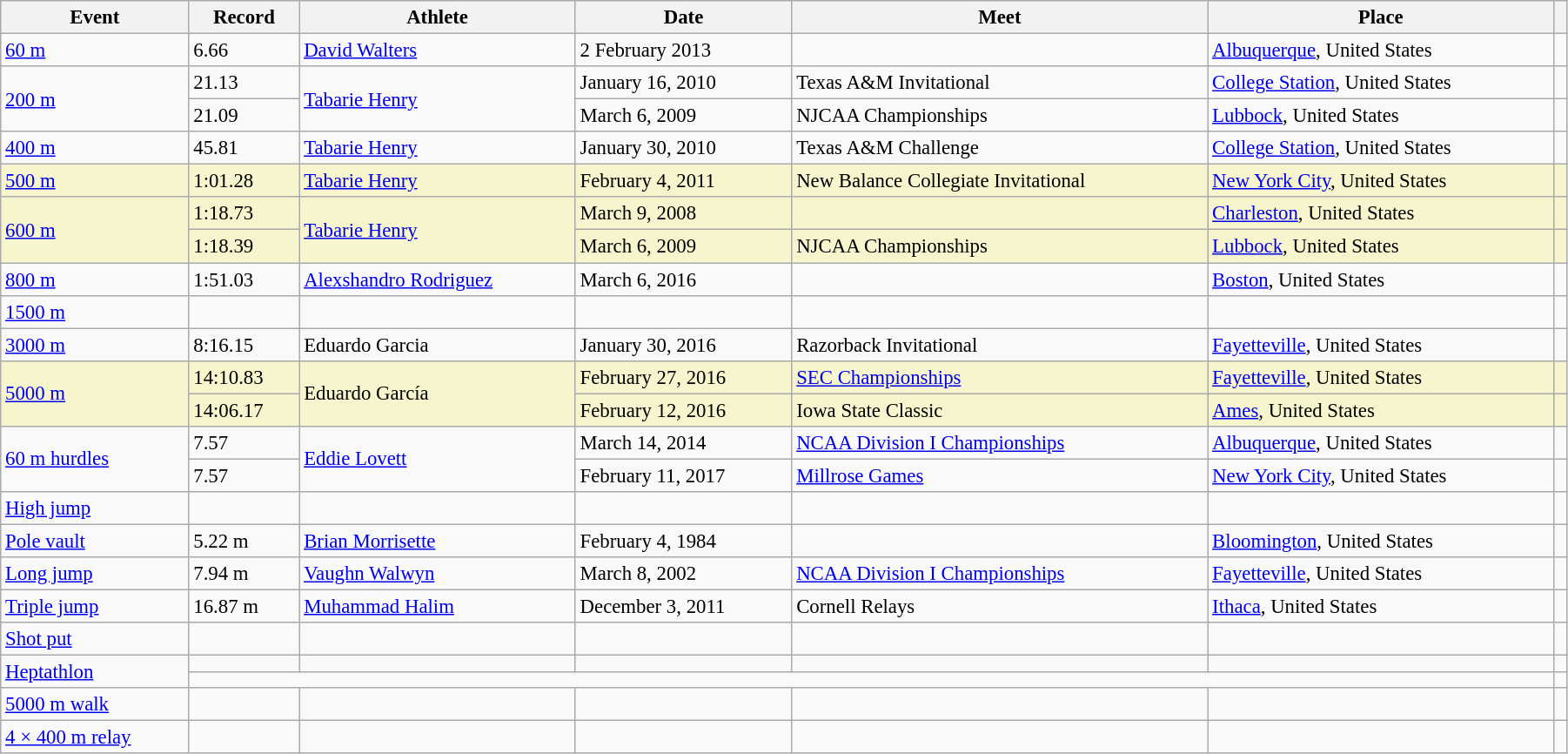<table class="wikitable" style="font-size:95%; width: 95%;">
<tr>
<th>Event</th>
<th>Record</th>
<th>Athlete</th>
<th>Date</th>
<th>Meet</th>
<th>Place</th>
<th></th>
</tr>
<tr>
<td><a href='#'>60 m</a></td>
<td>6.66 </td>
<td><a href='#'>David Walters</a></td>
<td>2 February 2013</td>
<td></td>
<td><a href='#'>Albuquerque</a>, United States</td>
<td></td>
</tr>
<tr>
<td rowspan=2><a href='#'>200 m</a></td>
<td>21.13</td>
<td rowspan=2><a href='#'>Tabarie Henry</a></td>
<td>January 16, 2010</td>
<td>Texas A&M Invitational</td>
<td><a href='#'>College Station</a>, United States</td>
<td></td>
</tr>
<tr>
<td>21.09 </td>
<td>March 6, 2009</td>
<td>NJCAA Championships</td>
<td><a href='#'>Lubbock</a>, United States</td>
<td></td>
</tr>
<tr>
<td><a href='#'>400 m</a></td>
<td>45.81</td>
<td><a href='#'>Tabarie Henry</a></td>
<td>January 30, 2010</td>
<td>Texas A&M Challenge</td>
<td><a href='#'>College Station</a>, United States</td>
<td></td>
</tr>
<tr style="background:#f6F5CE;">
<td><a href='#'>500 m</a></td>
<td>1:01.28</td>
<td><a href='#'>Tabarie Henry</a></td>
<td>February 4, 2011</td>
<td>New Balance Collegiate Invitational</td>
<td><a href='#'>New York City</a>, United States</td>
<td></td>
</tr>
<tr style="background:#f6F5CE;">
<td rowspan=2><a href='#'>600 m</a></td>
<td>1:18.73</td>
<td rowspan=2><a href='#'>Tabarie Henry</a></td>
<td>March 9, 2008</td>
<td></td>
<td><a href='#'>Charleston</a>, United States</td>
<td></td>
</tr>
<tr style="background:#f6F5CE;">
<td>1:18.39 </td>
<td>March 6, 2009</td>
<td>NJCAA Championships</td>
<td><a href='#'>Lubbock</a>, United States</td>
<td></td>
</tr>
<tr>
<td><a href='#'>800 m</a></td>
<td>1:51.03</td>
<td><a href='#'>Alexshandro Rodriguez</a></td>
<td>March 6, 2016</td>
<td></td>
<td><a href='#'>Boston</a>, United States</td>
<td></td>
</tr>
<tr>
<td><a href='#'>1500 m</a></td>
<td></td>
<td></td>
<td></td>
<td></td>
<td></td>
<td></td>
</tr>
<tr>
<td><a href='#'>3000 m</a></td>
<td>8:16.15</td>
<td>Eduardo Garcia</td>
<td>January 30, 2016</td>
<td>Razorback Invitational</td>
<td><a href='#'>Fayetteville</a>, United States</td>
<td></td>
</tr>
<tr style="background:#f6F5CE;">
<td rowspan=2><a href='#'>5000 m</a></td>
<td>14:10.83</td>
<td rowspan=2>Eduardo García</td>
<td>February 27, 2016</td>
<td><a href='#'>SEC Championships</a></td>
<td><a href='#'>Fayetteville</a>, United States</td>
<td></td>
</tr>
<tr style="background:#f6F5CE;">
<td>14:06.17 </td>
<td>February 12, 2016</td>
<td>Iowa State Classic</td>
<td><a href='#'>Ames</a>, United States</td>
<td></td>
</tr>
<tr>
<td rowspan=2><a href='#'>60 m hurdles</a></td>
<td>7.57 </td>
<td rowspan=2><a href='#'>Eddie Lovett</a></td>
<td>March 14, 2014</td>
<td><a href='#'>NCAA Division I Championships</a></td>
<td><a href='#'>Albuquerque</a>, United States</td>
<td></td>
</tr>
<tr>
<td>7.57</td>
<td>February 11, 2017</td>
<td><a href='#'>Millrose Games</a></td>
<td><a href='#'>New York City</a>, United States</td>
<td></td>
</tr>
<tr>
<td><a href='#'>High jump</a></td>
<td></td>
<td></td>
<td></td>
<td></td>
<td></td>
<td></td>
</tr>
<tr>
<td><a href='#'>Pole vault</a></td>
<td>5.22 m</td>
<td><a href='#'>Brian Morrisette</a></td>
<td>February 4, 1984</td>
<td></td>
<td><a href='#'>Bloomington</a>, United States</td>
<td></td>
</tr>
<tr>
<td><a href='#'>Long jump</a></td>
<td>7.94 m</td>
<td><a href='#'>Vaughn Walwyn</a></td>
<td>March 8, 2002</td>
<td><a href='#'>NCAA Division I Championships</a></td>
<td><a href='#'>Fayetteville</a>, United States</td>
<td></td>
</tr>
<tr>
<td><a href='#'>Triple jump</a></td>
<td>16.87 m</td>
<td><a href='#'>Muhammad Halim</a></td>
<td>December 3, 2011</td>
<td>Cornell Relays</td>
<td><a href='#'>Ithaca</a>, United States</td>
<td></td>
</tr>
<tr>
<td><a href='#'>Shot put</a></td>
<td></td>
<td></td>
<td></td>
<td></td>
<td></td>
<td></td>
</tr>
<tr>
<td rowspan=2><a href='#'>Heptathlon</a></td>
<td></td>
<td></td>
<td></td>
<td></td>
<td></td>
<td></td>
</tr>
<tr>
<td colspan=5></td>
<td></td>
</tr>
<tr>
<td><a href='#'>5000 m walk</a></td>
<td></td>
<td></td>
<td></td>
<td></td>
<td></td>
<td></td>
</tr>
<tr>
<td><a href='#'>4 × 400 m relay</a></td>
<td></td>
<td></td>
<td></td>
<td></td>
<td></td>
<td></td>
</tr>
</table>
